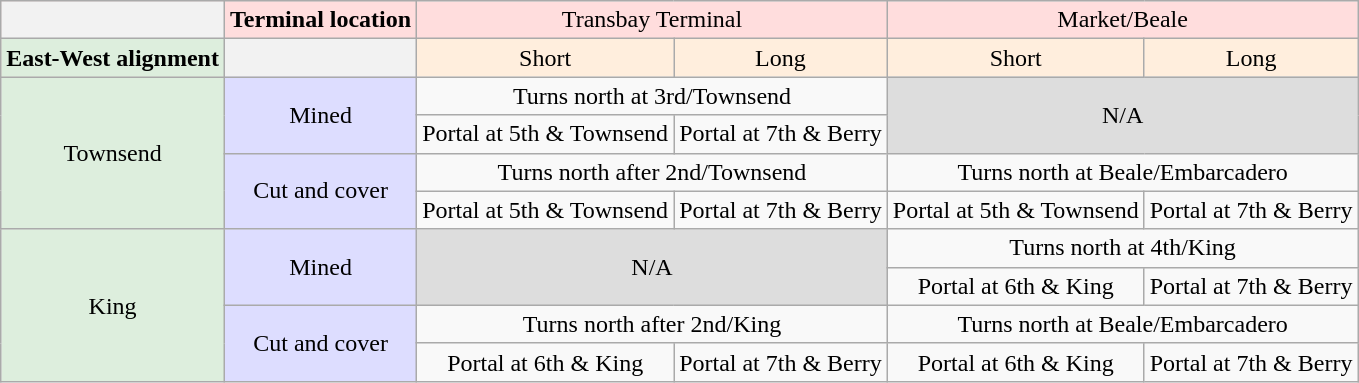<table class="wikitable" style="text-align:center;">
<tr style="background:#fdd;">
<th> </th>
<th style="background:#fdd;">Terminal location</th>
<td colspan=2>Transbay Terminal</td>
<td colspan=2>Market/Beale</td>
</tr>
<tr style="background:#fed;">
<th style="background:#ded;">East-West alignment</th>
<th></th>
<td>Short</td>
<td>Long</td>
<td>Short</td>
<td>Long</td>
</tr>
<tr>
<td style="background:#ded;" rowspan=4>Townsend</td>
<td style="background:#ddf;" rowspan=2>Mined</td>
<td colspan=2>Turns north at 3rd/Townsend</td>
<td style="background:#ddd;" colspan=2 rowspan=2>N/A</td>
</tr>
<tr>
<td>Portal at 5th & Townsend</td>
<td>Portal at 7th & Berry</td>
</tr>
<tr>
<td style="background:#ddf;" rowspan=2>Cut and cover</td>
<td colspan=2>Turns north after 2nd/Townsend</td>
<td colspan=2>Turns north at Beale/Embarcadero</td>
</tr>
<tr>
<td>Portal at 5th & Townsend</td>
<td>Portal at 7th & Berry</td>
<td>Portal at 5th & Townsend</td>
<td>Portal at 7th & Berry</td>
</tr>
<tr>
<td style="background:#ded;" rowspan=4>King</td>
<td style="background:#ddf;" rowspan=2>Mined</td>
<td style="background:#ddd;" colspan=2 rowspan=2>N/A</td>
<td colspan=2>Turns north at 4th/King</td>
</tr>
<tr>
<td>Portal at 6th & King</td>
<td>Portal at 7th & Berry</td>
</tr>
<tr>
<td style="background:#ddf;" rowspan=2>Cut and cover</td>
<td colspan=2>Turns north after 2nd/King</td>
<td colspan=2>Turns north at Beale/Embarcadero</td>
</tr>
<tr>
<td>Portal at 6th & King</td>
<td>Portal at 7th & Berry</td>
<td>Portal at 6th & King</td>
<td>Portal at 7th & Berry</td>
</tr>
</table>
